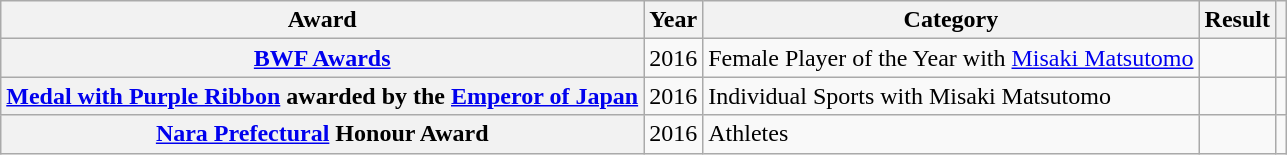<table class="wikitable plainrowheaders sortable">
<tr>
<th scope="col">Award</th>
<th scope="col">Year</th>
<th scope="col">Category</th>
<th scope="col">Result</th>
<th scope="col" class="unsortable"></th>
</tr>
<tr>
<th scope="row"><a href='#'>BWF Awards</a></th>
<td align="center">2016</td>
<td>Female Player of the Year with <a href='#'>Misaki Matsutomo</a></td>
<td></td>
<td align="center"></td>
</tr>
<tr>
<th scope="row"><a href='#'>Medal with Purple Ribbon</a> awarded by the <a href='#'>Emperor of Japan</a></th>
<td align="center">2016</td>
<td>Individual Sports with Misaki Matsutomo</td>
<td></td>
<td align="center"></td>
</tr>
<tr>
<th scope="row"><a href='#'>Nara Prefectural</a> Honour Award</th>
<td align="center">2016</td>
<td>Athletes</td>
<td></td>
<td align="center"></td>
</tr>
</table>
